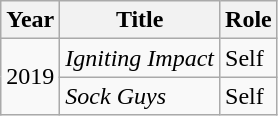<table class="wikitable sortable">
<tr>
<th><strong>Year</strong></th>
<th>Title</th>
<th><strong>Role</strong></th>
</tr>
<tr>
<td rowspan="2">2019</td>
<td><em>Igniting Impact</em></td>
<td>Self</td>
</tr>
<tr>
<td><em>Sock Guys</em></td>
<td>Self</td>
</tr>
</table>
